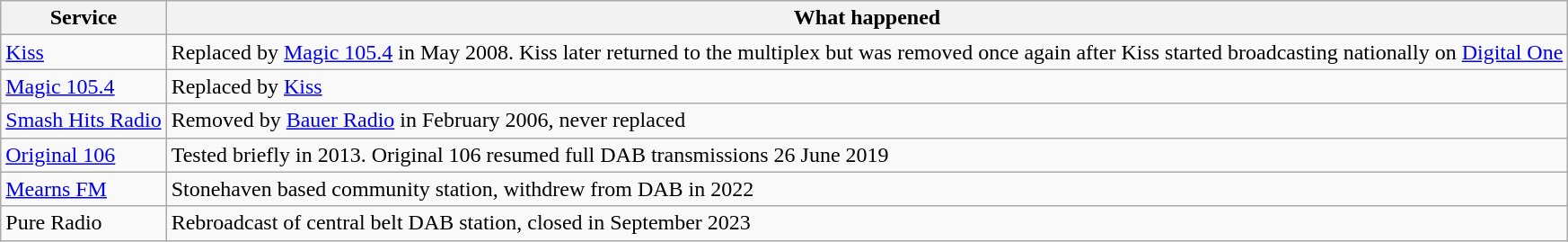<table class="wikitable sortable">
<tr>
<th>Service</th>
<th>What happened</th>
</tr>
<tr>
<td><a href='#'>Kiss</a></td>
<td>Replaced by <a href='#'>Magic 105.4</a> in May 2008. Kiss later returned to the multiplex but was removed once again after Kiss started broadcasting nationally on <a href='#'>Digital One</a></td>
</tr>
<tr>
<td><a href='#'>Magic 105.4</a></td>
<td>Replaced by <a href='#'>Kiss</a></td>
</tr>
<tr>
<td><a href='#'>Smash Hits Radio</a></td>
<td>Removed by <a href='#'>Bauer Radio</a> in February 2006, never replaced</td>
</tr>
<tr>
<td><a href='#'>Original 106</a></td>
<td>Tested briefly in 2013. Original 106 resumed full DAB transmissions 26 June 2019</td>
</tr>
<tr>
<td><a href='#'>Mearns FM</a></td>
<td>Stonehaven based community station, withdrew from DAB in 2022</td>
</tr>
<tr>
<td>Pure Radio</td>
<td>Rebroadcast of central belt DAB station, closed in September 2023</td>
</tr>
</table>
